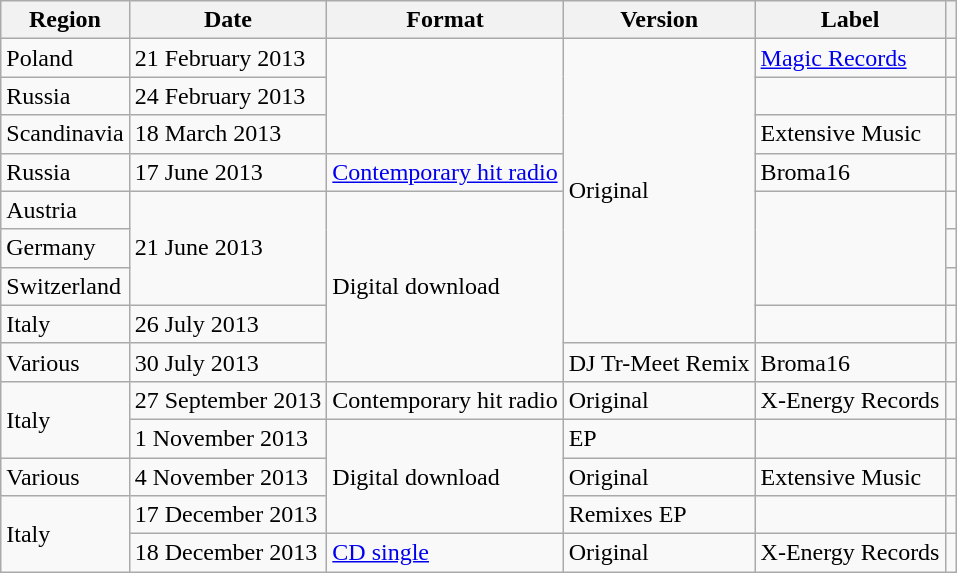<table class="wikitable">
<tr>
<th>Region</th>
<th>Date</th>
<th>Format</th>
<th>Version</th>
<th>Label</th>
<th></th>
</tr>
<tr>
<td>Poland</td>
<td>21 February 2013</td>
<td rowspan="3"></td>
<td rowspan="8">Original</td>
<td><a href='#'>Magic Records</a></td>
<td align="center"></td>
</tr>
<tr>
<td>Russia</td>
<td>24 February 2013</td>
<td></td>
<td align="center"></td>
</tr>
<tr>
<td>Scandinavia</td>
<td>18 March 2013</td>
<td>Extensive Music</td>
<td align="center"></td>
</tr>
<tr>
<td>Russia</td>
<td>17 June 2013</td>
<td><a href='#'>Contemporary hit radio</a></td>
<td>Broma16</td>
<td align="center"></td>
</tr>
<tr>
<td>Austria</td>
<td rowspan="3">21 June 2013</td>
<td rowspan="5">Digital download</td>
<td rowspan="3"></td>
<td align="center"></td>
</tr>
<tr>
<td>Germany</td>
<td align="center"></td>
</tr>
<tr>
<td>Switzerland</td>
<td align="center"></td>
</tr>
<tr>
<td>Italy</td>
<td>26 July 2013</td>
<td></td>
<td align="center"></td>
</tr>
<tr>
<td>Various</td>
<td>30 July 2013</td>
<td>DJ Tr-Meet Remix</td>
<td>Broma16</td>
<td align="center"></td>
</tr>
<tr>
<td rowspan="2">Italy</td>
<td>27 September 2013</td>
<td>Contemporary hit radio</td>
<td>Original</td>
<td>X-Energy Records</td>
<td align="center"></td>
</tr>
<tr>
<td>1 November 2013</td>
<td rowspan="3">Digital download</td>
<td>EP</td>
<td></td>
<td align="center"></td>
</tr>
<tr>
<td>Various</td>
<td>4 November 2013</td>
<td>Original</td>
<td>Extensive Music</td>
<td align="center"></td>
</tr>
<tr>
<td rowspan="2">Italy</td>
<td>17 December 2013</td>
<td>Remixes EP</td>
<td></td>
<td align="center"></td>
</tr>
<tr>
<td>18 December 2013</td>
<td><a href='#'>CD single</a></td>
<td>Original</td>
<td>X-Energy Records</td>
<td align="center"></td>
</tr>
</table>
